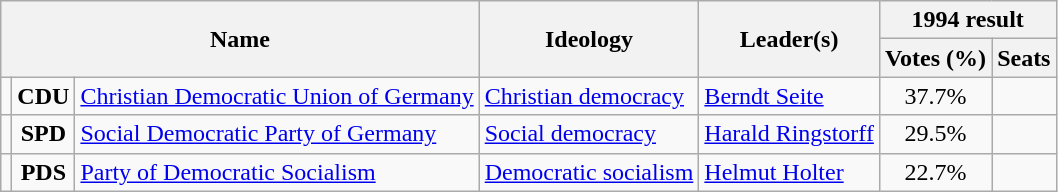<table class="wikitable">
<tr>
<th rowspan=2 colspan=3>Name</th>
<th rowspan=2>Ideology</th>
<th rowspan=2>Leader(s)</th>
<th colspan=2>1994 result</th>
</tr>
<tr>
<th>Votes (%)</th>
<th>Seats</th>
</tr>
<tr>
<td bgcolor=></td>
<td align=center><strong>CDU</strong></td>
<td><a href='#'>Christian Democratic Union of Germany</a><br></td>
<td><a href='#'>Christian democracy</a></td>
<td><a href='#'>Berndt Seite</a></td>
<td align=center>37.7%</td>
<td></td>
</tr>
<tr>
<td bgcolor=></td>
<td align=center><strong>SPD</strong></td>
<td><a href='#'>Social Democratic Party of Germany</a><br></td>
<td><a href='#'>Social democracy</a></td>
<td><a href='#'>Harald Ringstorff</a></td>
<td align=center>29.5%</td>
<td></td>
</tr>
<tr>
<td bgcolor=></td>
<td align=center><strong>PDS</strong></td>
<td><a href='#'>Party of Democratic Socialism</a><br></td>
<td><a href='#'>Democratic socialism</a></td>
<td><a href='#'>Helmut Holter</a></td>
<td align=center>22.7%</td>
<td></td>
</tr>
</table>
